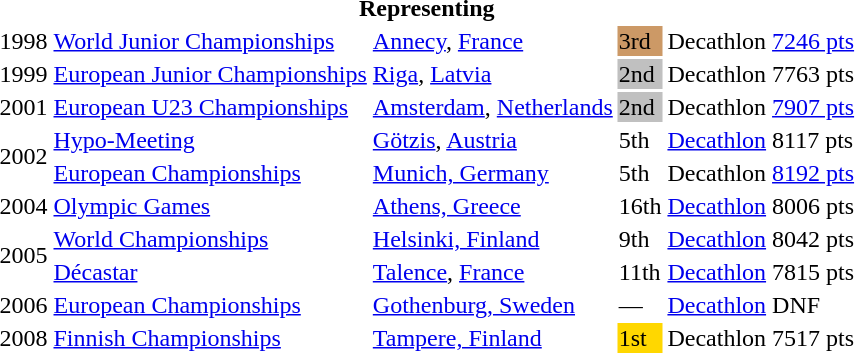<table>
<tr>
<th colspan="6">Representing </th>
</tr>
<tr>
<td>1998</td>
<td><a href='#'>World Junior Championships</a></td>
<td><a href='#'>Annecy</a>, <a href='#'>France</a></td>
<td bgcolor="cc9966">3rd</td>
<td>Decathlon</td>
<td><a href='#'>7246 pts</a></td>
</tr>
<tr>
<td>1999</td>
<td><a href='#'>European Junior Championships</a></td>
<td><a href='#'>Riga</a>, <a href='#'>Latvia</a></td>
<td bgcolor="silver">2nd</td>
<td>Decathlon</td>
<td>7763 pts</td>
</tr>
<tr>
<td>2001</td>
<td><a href='#'>European U23 Championships</a></td>
<td><a href='#'>Amsterdam</a>, <a href='#'>Netherlands</a></td>
<td bgcolor=silver>2nd</td>
<td>Decathlon</td>
<td><a href='#'>7907 pts</a></td>
</tr>
<tr>
<td rowspan=2>2002</td>
<td><a href='#'>Hypo-Meeting</a></td>
<td><a href='#'>Götzis</a>, <a href='#'>Austria</a></td>
<td>5th</td>
<td><a href='#'>Decathlon</a></td>
<td>8117 pts</td>
</tr>
<tr>
<td><a href='#'>European Championships</a></td>
<td><a href='#'>Munich, Germany</a></td>
<td>5th</td>
<td>Decathlon</td>
<td><a href='#'>8192 pts</a></td>
</tr>
<tr>
<td>2004</td>
<td><a href='#'>Olympic Games</a></td>
<td><a href='#'>Athens, Greece</a></td>
<td>16th</td>
<td><a href='#'>Decathlon</a></td>
<td>8006 pts</td>
</tr>
<tr>
<td rowspan=2>2005</td>
<td><a href='#'>World Championships</a></td>
<td><a href='#'>Helsinki, Finland</a></td>
<td>9th</td>
<td><a href='#'>Decathlon</a></td>
<td>8042 pts</td>
</tr>
<tr>
<td><a href='#'>Décastar</a></td>
<td><a href='#'>Talence</a>, <a href='#'>France</a></td>
<td>11th</td>
<td><a href='#'>Decathlon</a></td>
<td>7815 pts</td>
</tr>
<tr>
<td>2006</td>
<td><a href='#'>European Championships</a></td>
<td><a href='#'>Gothenburg, Sweden</a></td>
<td>—</td>
<td><a href='#'>Decathlon</a></td>
<td>DNF</td>
</tr>
<tr>
<td>2008</td>
<td><a href='#'>Finnish Championships</a></td>
<td><a href='#'>Tampere, Finland</a></td>
<td bgcolor="gold">1st</td>
<td>Decathlon</td>
<td>7517 pts</td>
</tr>
</table>
